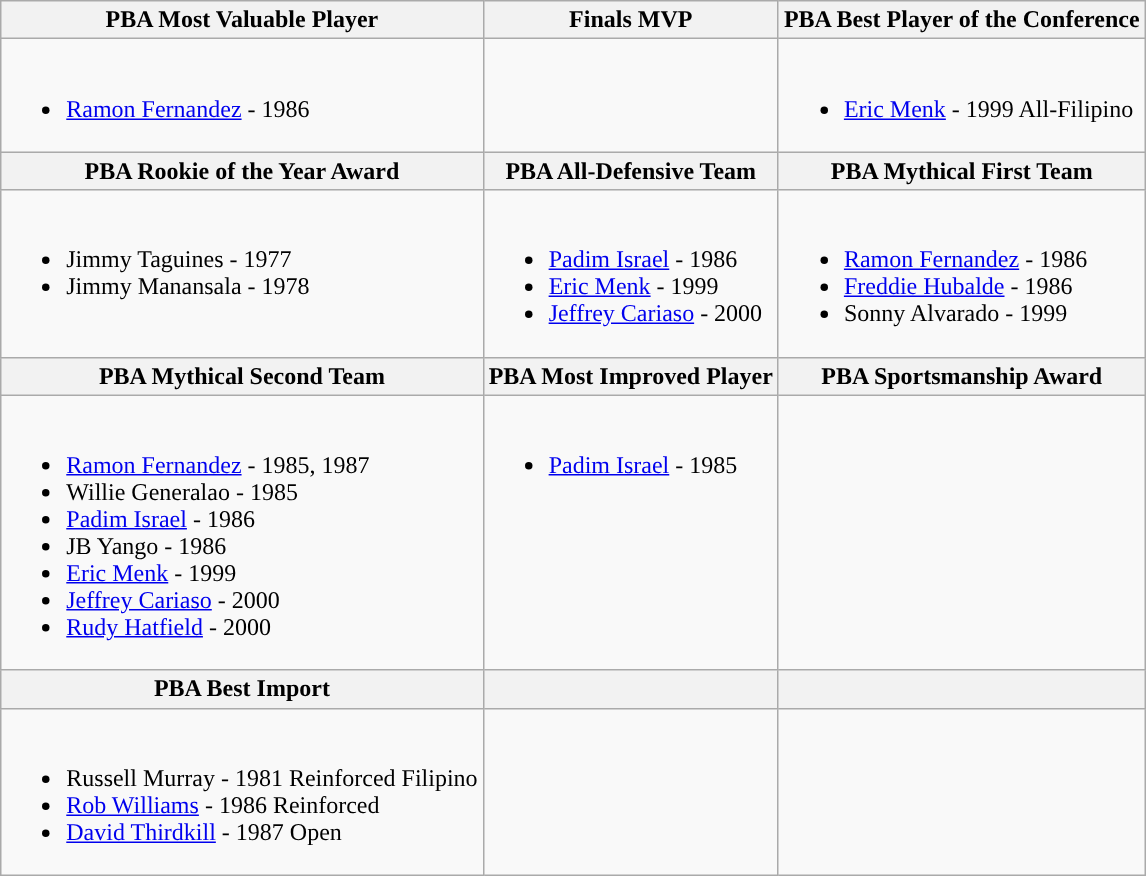<table class=wikitable>
<tr>
<th>PBA Most Valuable Player</th>
<th>Finals MVP</th>
<th>PBA Best Player of the Conference</th>
</tr>
<tr>
<td valign="top"><br><ul><li><a href='#'>Ramon Fernandez</a> - 1986</li></ul></td>
<td valign="top"></td>
<td valign="top"><br><ul><li><a href='#'>Eric Menk</a> - 1999 All-Filipino</li></ul></td>
</tr>
<tr>
<th>PBA Rookie of the Year Award</th>
<th>PBA All-Defensive Team</th>
<th>PBA Mythical First Team</th>
</tr>
<tr>
<td valign="top"><br><ul><li>Jimmy Taguines - 1977</li><li>Jimmy Manansala - 1978</li></ul></td>
<td valign="top"><br><ul><li><a href='#'>Padim Israel</a> - 1986</li><li><a href='#'>Eric Menk</a> - 1999</li><li><a href='#'>Jeffrey Cariaso</a> - 2000</li></ul></td>
<td valign="top"><br><ul><li><a href='#'>Ramon Fernandez</a> - 1986</li><li><a href='#'>Freddie Hubalde</a> - 1986</li><li>Sonny Alvarado - 1999</li></ul></td>
</tr>
<tr>
<th>PBA Mythical Second Team</th>
<th>PBA Most Improved Player</th>
<th>PBA Sportsmanship Award</th>
</tr>
<tr>
<td valign="top"><br><ul><li><a href='#'>Ramon Fernandez</a> - 1985, 1987</li><li>Willie Generalao - 1985</li><li><a href='#'>Padim Israel</a> - 1986</li><li>JB Yango - 1986</li><li><a href='#'>Eric Menk</a> - 1999</li><li><a href='#'>Jeffrey Cariaso</a> - 2000</li><li><a href='#'>Rudy Hatfield</a> - 2000</li></ul></td>
<td valign="top"><br><ul><li><a href='#'>Padim Israel</a> - 1985</li></ul></td>
<td valign="top"></td>
</tr>
<tr>
<th>PBA Best Import</th>
<th></th>
<th></th>
</tr>
<tr>
<td valign="top"><br><ul><li>Russell Murray - 1981 Reinforced Filipino</li><li><a href='#'>Rob Williams</a> - 1986 Reinforced</li><li><a href='#'>David Thirdkill</a> - 1987 Open</li></ul></td>
<td valign="top"></td>
<td valign="top"></td>
</tr>
</table>
